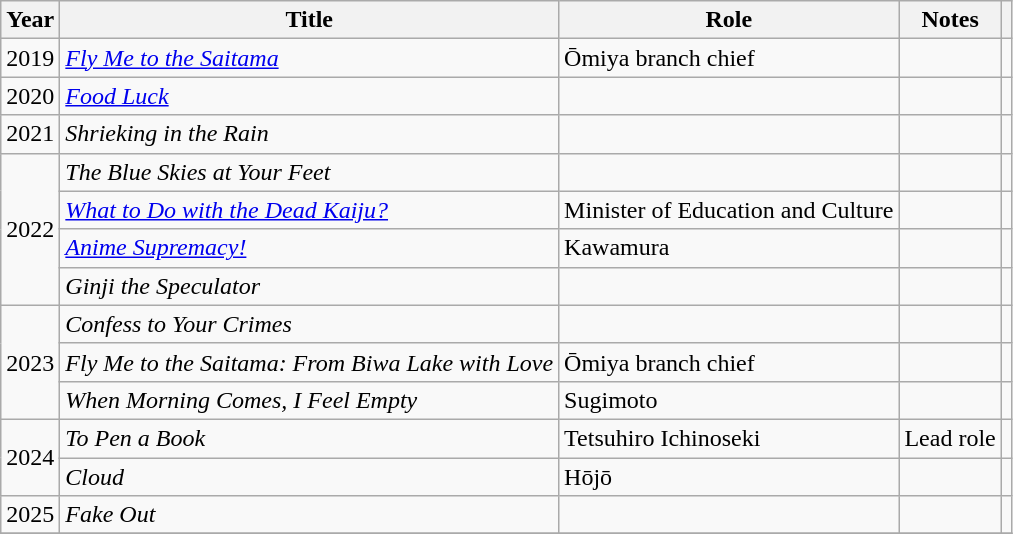<table class="wikitable">
<tr>
<th>Year</th>
<th>Title</th>
<th>Role</th>
<th>Notes</th>
<th></th>
</tr>
<tr>
<td>2019</td>
<td><em><a href='#'>Fly Me to the Saitama</a></em></td>
<td>Ōmiya branch chief</td>
<td></td>
<td></td>
</tr>
<tr>
<td>2020</td>
<td><em><a href='#'>Food Luck</a></em></td>
<td></td>
<td></td>
<td></td>
</tr>
<tr>
<td>2021</td>
<td><em>Shrieking in the Rain</em></td>
<td></td>
<td></td>
<td></td>
</tr>
<tr>
<td rowspan="4">2022</td>
<td><em>The Blue Skies at Your Feet</em></td>
<td></td>
<td></td>
<td></td>
</tr>
<tr>
<td><em><a href='#'>What to Do with the Dead Kaiju?</a></em></td>
<td>Minister of Education and Culture</td>
<td></td>
<td></td>
</tr>
<tr>
<td><em><a href='#'>Anime Supremacy!</a></em></td>
<td>Kawamura</td>
<td></td>
<td></td>
</tr>
<tr>
<td><em>Ginji the Speculator</em></td>
<td></td>
<td></td>
<td></td>
</tr>
<tr>
<td rowspan="3">2023</td>
<td><em>Confess to Your Crimes</em></td>
<td></td>
<td></td>
<td></td>
</tr>
<tr>
<td><em>Fly Me to the Saitama: From Biwa Lake with Love</em></td>
<td>Ōmiya branch chief</td>
<td></td>
<td></td>
</tr>
<tr>
<td><em>When Morning Comes, I Feel Empty</em></td>
<td>Sugimoto</td>
<td></td>
<td></td>
</tr>
<tr>
<td rowspan="2">2024</td>
<td><em>To Pen a Book</em></td>
<td>Tetsuhiro Ichinoseki</td>
<td>Lead role</td>
<td></td>
</tr>
<tr>
<td><em>Cloud</em></td>
<td>Hōjō</td>
<td></td>
<td></td>
</tr>
<tr>
<td>2025</td>
<td><em>Fake Out</em></td>
<td></td>
<td></td>
<td></td>
</tr>
<tr>
</tr>
</table>
